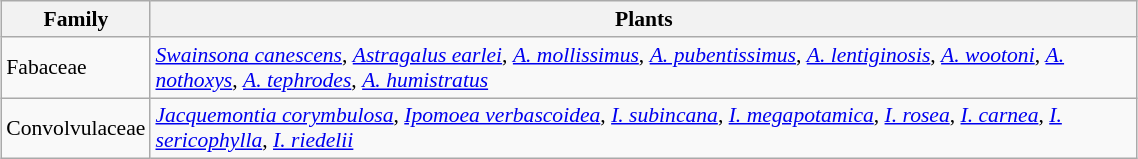<table class="wikitable sortable" style="width: 60%; left; font-size: 90%; margin-left: 25px;">
<tr>
<th>Family</th>
<th>Plants</th>
</tr>
<tr>
<td>Fabaceae</td>
<td><em><a href='#'>Swainsona canescens</a></em>, <em><a href='#'>Astragalus earlei</a></em>, <em><a href='#'>A. mollissimus</a></em>, <em><a href='#'>A. pubentissimus</a></em>, <em><a href='#'>A. lentiginosis</a></em>, <em><a href='#'>A. wootoni</a></em>, <em><a href='#'>A. nothoxys</a></em>, <em><a href='#'>A. tephrodes</a></em>, <em><a href='#'>A. humistratus</a></em></td>
</tr>
<tr>
<td>Convolvulaceae</td>
<td><em><a href='#'>Jacquemontia corymbulosa</a></em>, <em><a href='#'>Ipomoea verbascoidea</a></em>, <em><a href='#'>I. subincana</a></em>, <em><a href='#'>I. megapotamica</a></em>, <em><a href='#'>I. rosea</a></em>, <em><a href='#'>I. carnea</a></em>, <em><a href='#'>I. sericophylla</a></em>, <em><a href='#'>I. riedelii</a></em></td>
</tr>
</table>
